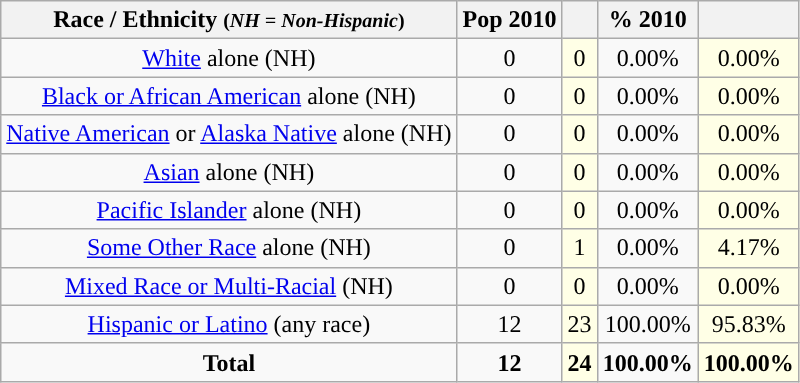<table class="wikitable" style="text-align:center;">
<tr>
<th>Race / Ethnicity <small>(<em>NH = Non-Hispanic</em>)</small></th>
<th>Pop 2010</th>
<th></th>
<th>% 2010</th>
<th></th>
</tr>
<tr>
<td><a href='#'>White</a> alone (NH)</td>
<td>0</td>
<td style='background: #ffffe6;'>0</td>
<td>0.00%</td>
<td style='background: #ffffe6;'>0.00%</td>
</tr>
<tr>
<td><a href='#'>Black or African American</a> alone (NH)</td>
<td>0</td>
<td style='background: #ffffe6;'>0</td>
<td>0.00%</td>
<td style='background: #ffffe6;'>0.00%</td>
</tr>
<tr>
<td><a href='#'>Native American</a> or <a href='#'>Alaska Native</a> alone (NH)</td>
<td>0</td>
<td style='background: #ffffe6;'>0</td>
<td>0.00%</td>
<td style='background: #ffffe6;'>0.00%</td>
</tr>
<tr>
<td><a href='#'>Asian</a> alone (NH)</td>
<td>0</td>
<td style='background: #ffffe6;'>0</td>
<td>0.00%</td>
<td style='background: #ffffe6;'>0.00%</td>
</tr>
<tr>
<td><a href='#'>Pacific Islander</a> alone (NH)</td>
<td>0</td>
<td style='background: #ffffe6;'>0</td>
<td>0.00%</td>
<td style='background: #ffffe6;'>0.00%</td>
</tr>
<tr>
<td><a href='#'>Some Other Race</a> alone (NH)</td>
<td>0</td>
<td style='background: #ffffe6;'>1</td>
<td>0.00%</td>
<td style='background: #ffffe6;'>4.17%</td>
</tr>
<tr>
<td><a href='#'>Mixed Race or Multi-Racial</a> (NH)</td>
<td>0</td>
<td style='background: #ffffe6;'>0</td>
<td>0.00%</td>
<td style='background: #ffffe6;'>0.00%</td>
</tr>
<tr>
<td><a href='#'>Hispanic or Latino</a> (any race)</td>
<td>12</td>
<td style='background: #ffffe6;'>23</td>
<td>100.00%</td>
<td style='background: #ffffe6;'>95.83%</td>
</tr>
<tr>
<td><strong>Total</strong></td>
<td><strong>12</strong></td>
<td style='background: #ffffe6;'><strong>24</strong></td>
<td><strong>100.00%</strong></td>
<td style='background: #ffffe6;'><strong>100.00%</strong></td>
</tr>
</table>
